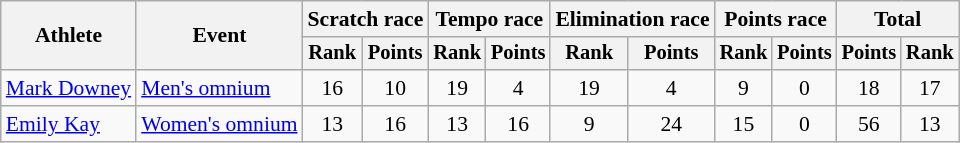<table class="wikitable" style="font-size:90%">
<tr>
<th rowspan="2">Athlete</th>
<th rowspan="2">Event</th>
<th colspan=2>Scratch race</th>
<th colspan=2>Tempo race</th>
<th colspan=2>Elimination race</th>
<th colspan=2>Points race</th>
<th colspan=2>Total</th>
</tr>
<tr style="font-size:95%">
<th>Rank</th>
<th>Points</th>
<th>Rank</th>
<th>Points</th>
<th>Rank</th>
<th>Points</th>
<th>Rank</th>
<th>Points</th>
<th>Points</th>
<th>Rank</th>
</tr>
<tr align=center>
<td align=left><a href='#'>Mark Downey</a></td>
<td align=left><a href='#'>Men's omnium</a></td>
<td>16</td>
<td>10</td>
<td>19</td>
<td>4</td>
<td>19</td>
<td>4</td>
<td>9</td>
<td>0</td>
<td>18</td>
<td>17</td>
</tr>
<tr align=center>
<td align=left><a href='#'>Emily Kay</a></td>
<td align=left><a href='#'>Women's omnium</a></td>
<td>13</td>
<td>16</td>
<td>13</td>
<td>16</td>
<td>9</td>
<td>24</td>
<td>15</td>
<td>0</td>
<td>56</td>
<td>13</td>
</tr>
</table>
